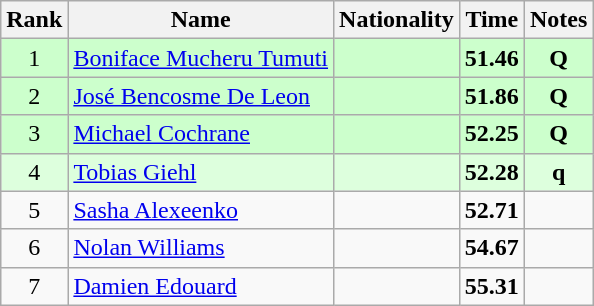<table class="wikitable sortable" style="text-align:center">
<tr>
<th>Rank</th>
<th>Name</th>
<th>Nationality</th>
<th>Time</th>
<th>Notes</th>
</tr>
<tr bgcolor=ccffcc>
<td>1</td>
<td align=left><a href='#'>Boniface Mucheru Tumuti</a></td>
<td align=left></td>
<td><strong>51.46</strong></td>
<td><strong>Q</strong></td>
</tr>
<tr bgcolor=ccffcc>
<td>2</td>
<td align=left><a href='#'>José Bencosme De Leon</a></td>
<td align=left></td>
<td><strong>51.86</strong></td>
<td><strong>Q</strong></td>
</tr>
<tr bgcolor=ccffcc>
<td>3</td>
<td align=left><a href='#'>Michael Cochrane</a></td>
<td align=left></td>
<td><strong>52.25</strong></td>
<td><strong>Q</strong></td>
</tr>
<tr bgcolor=ddffdd>
<td>4</td>
<td align=left><a href='#'>Tobias Giehl</a></td>
<td align=left></td>
<td><strong>52.28</strong></td>
<td><strong>q</strong></td>
</tr>
<tr>
<td>5</td>
<td align=left><a href='#'>Sasha Alexeenko</a></td>
<td align=left></td>
<td><strong>52.71</strong></td>
<td></td>
</tr>
<tr>
<td>6</td>
<td align=left><a href='#'>Nolan Williams</a></td>
<td align=left></td>
<td><strong>54.67</strong></td>
<td></td>
</tr>
<tr>
<td>7</td>
<td align=left><a href='#'>Damien Edouard</a></td>
<td align=left></td>
<td><strong>55.31</strong></td>
<td></td>
</tr>
</table>
